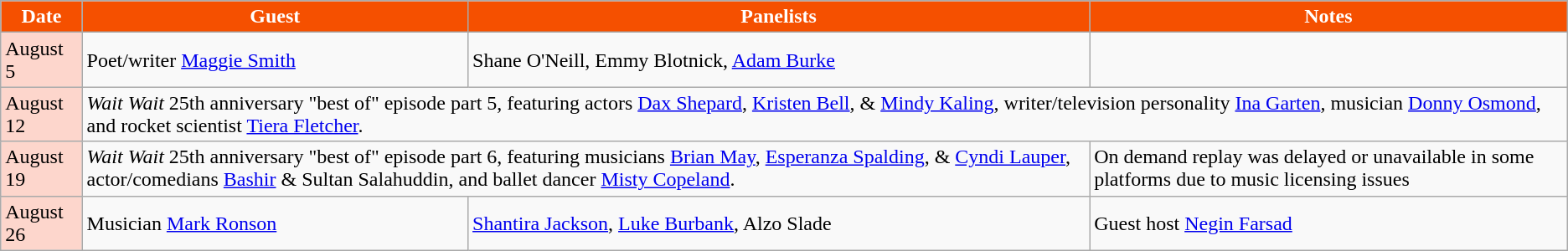<table class="wikitable">
<tr>
<th style="background:#f55000;color:#FFFFFF;">Date</th>
<th style="background:#f55000;color:#FFFFFF;">Guest</th>
<th style="background:#f55000;color:#FFFFFF;">Panelists</th>
<th style="background:#f55000;color:#FFFFFF;">Notes</th>
</tr>
<tr>
<td style="background:#FDD6CC;color:#000000;">August 5</td>
<td>Poet/writer <a href='#'>Maggie Smith</a></td>
<td>Shane O'Neill, Emmy Blotnick, <a href='#'>Adam Burke</a></td>
<td></td>
</tr>
<tr>
<td style="background:#FDD6CC;color:#000000;">August 12</td>
<td colspan=3><em>Wait Wait</em> 25th anniversary "best of" episode part 5, featuring actors <a href='#'>Dax Shepard</a>, <a href='#'>Kristen Bell</a>, & <a href='#'>Mindy Kaling</a>, writer/television personality <a href='#'>Ina Garten</a>, musician <a href='#'>Donny Osmond</a>, and rocket scientist <a href='#'>Tiera Fletcher</a>.</td>
</tr>
<tr>
<td style="background:#FDD6CC;color:#000000;">August 19</td>
<td colspan=2><em>Wait Wait</em> 25th anniversary "best of" episode part 6, featuring musicians <a href='#'>Brian May</a>, <a href='#'>Esperanza Spalding</a>, & <a href='#'>Cyndi Lauper</a>, actor/comedians <a href='#'>Bashir</a> & Sultan Salahuddin, and ballet dancer <a href='#'>Misty Copeland</a>.</td>
<td>On demand replay was delayed or unavailable in some platforms due to music licensing issues</td>
</tr>
<tr>
<td style="background:#FDD6CC;color:#000000;">August 26</td>
<td>Musician <a href='#'>Mark Ronson</a></td>
<td><a href='#'>Shantira Jackson</a>, <a href='#'>Luke Burbank</a>, Alzo Slade</td>
<td>Guest host <a href='#'>Negin Farsad</a></td>
</tr>
</table>
